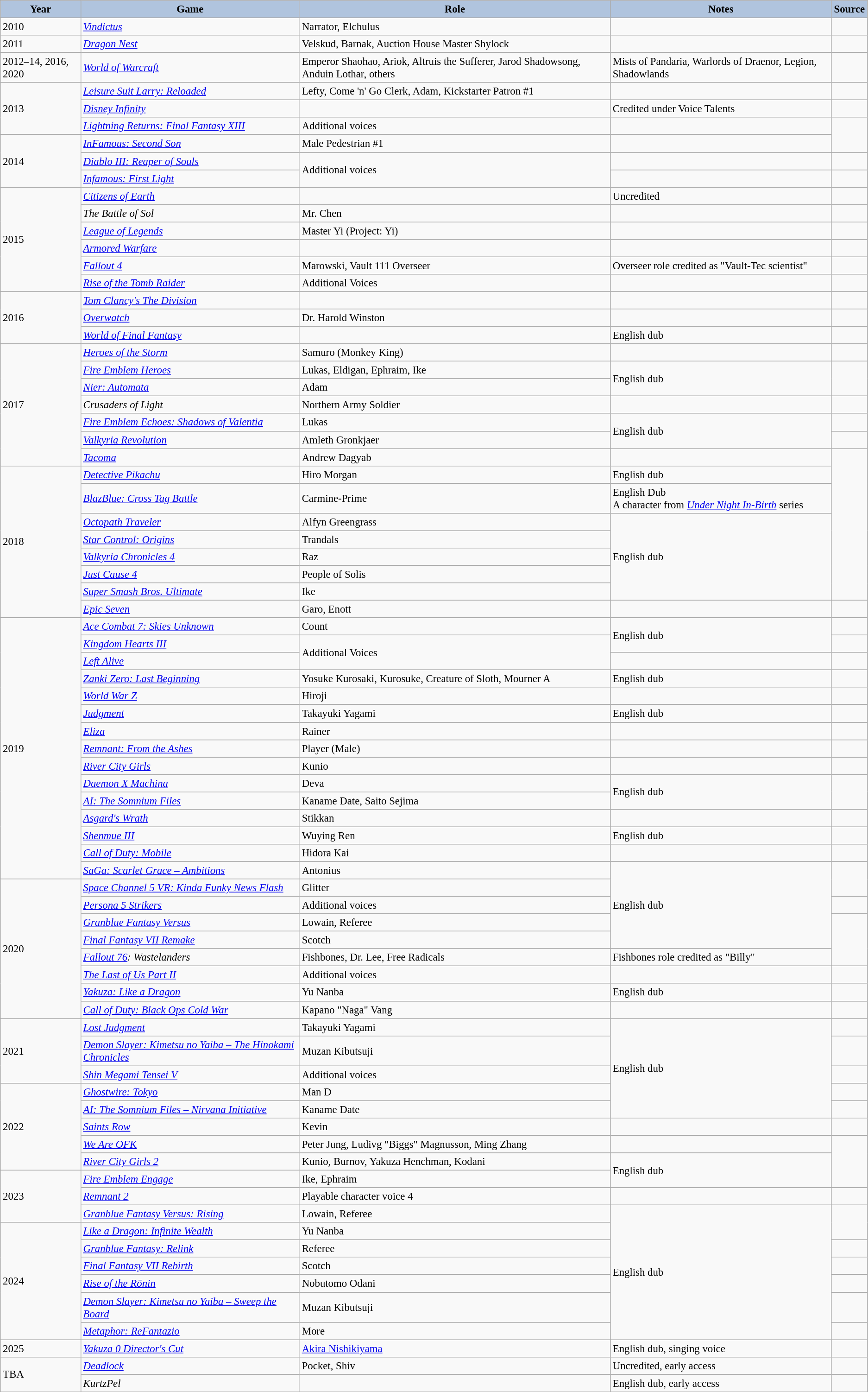<table class="wikitable sortable plainrowheaders" style="width=95%;  font-size: 95%;">
<tr>
<th style="background:#b0c4de;">Year</th>
<th style="background:#b0c4de;">Game</th>
<th style="background:#b0c4de;">Role</th>
<th style="background:#b0c4de;" class="unsortable">Notes</th>
<th style="background:#b0c4de;" class="unsortable">Source</th>
</tr>
<tr>
<td>2010</td>
<td><em><a href='#'>Vindictus</a></em></td>
<td>Narrator, Elchulus</td>
<td></td>
<td></td>
</tr>
<tr>
<td>2011</td>
<td><em><a href='#'>Dragon Nest</a></em></td>
<td>Velskud, Barnak, Auction House Master Shylock</td>
<td></td>
<td></td>
</tr>
<tr>
<td>2012–14, 2016, 2020</td>
<td><em><a href='#'>World of Warcraft</a></em></td>
<td>Emperor Shaohao, Ariok, Altruis the Sufferer, Jarod Shadowsong, Anduin Lothar, others</td>
<td>Mists of Pandaria, Warlords of Draenor, Legion, Shadowlands</td>
<td></td>
</tr>
<tr>
<td rowspan="3">2013</td>
<td><em><a href='#'>Leisure Suit Larry: Reloaded</a></em></td>
<td>Lefty, Come 'n' Go Clerk, Adam, Kickstarter Patron #1</td>
<td></td>
<td></td>
</tr>
<tr>
<td><em><a href='#'>Disney Infinity</a></em></td>
<td></td>
<td>Credited under Voice Talents</td>
<td></td>
</tr>
<tr>
<td><em><a href='#'>Lightning Returns: Final Fantasy XIII</a></em></td>
<td>Additional voices</td>
<td></td>
<td rowspan="2"></td>
</tr>
<tr>
<td rowspan="3">2014</td>
<td><em><a href='#'>InFamous: Second Son</a></em></td>
<td>Male Pedestrian #1</td>
<td></td>
</tr>
<tr>
<td><em><a href='#'>Diablo III: Reaper of Souls</a></em></td>
<td rowspan="2">Additional voices</td>
<td></td>
<td></td>
</tr>
<tr>
<td><em><a href='#'>Infamous: First Light</a></em></td>
<td></td>
<td></td>
</tr>
<tr>
<td rowspan="6">2015</td>
<td><em><a href='#'>Citizens of Earth</a></em></td>
<td></td>
<td>Uncredited</td>
<td></td>
</tr>
<tr>
<td><em>The Battle of Sol</em></td>
<td>Mr. Chen</td>
<td></td>
<td></td>
</tr>
<tr>
<td><em><a href='#'>League of Legends</a></em></td>
<td>Master Yi (Project: Yi)</td>
<td></td>
<td></td>
</tr>
<tr>
<td><em><a href='#'>Armored Warfare</a></em></td>
<td></td>
<td></td>
<td></td>
</tr>
<tr>
<td><em><a href='#'>Fallout 4</a></em></td>
<td>Marowski, Vault 111 Overseer</td>
<td>Overseer role credited as "Vault-Tec scientist"</td>
<td></td>
</tr>
<tr>
<td><em><a href='#'>Rise of the Tomb Raider</a></em></td>
<td>Additional Voices</td>
<td></td>
<td></td>
</tr>
<tr>
<td rowspan="3">2016</td>
<td><em><a href='#'>Tom Clancy's The Division</a></em></td>
<td></td>
<td></td>
<td></td>
</tr>
<tr>
<td><em><a href='#'>Overwatch</a></em></td>
<td>Dr. Harold Winston</td>
<td></td>
<td></td>
</tr>
<tr>
<td><em><a href='#'>World of Final Fantasy</a></em></td>
<td></td>
<td>English dub</td>
<td></td>
</tr>
<tr>
<td rowspan="7">2017</td>
<td><em><a href='#'>Heroes of the Storm</a></em></td>
<td>Samuro (Monkey King)</td>
<td></td>
<td></td>
</tr>
<tr>
<td><em><a href='#'>Fire Emblem Heroes</a></em></td>
<td>Lukas, Eldigan, Ephraim, Ike</td>
<td rowspan="2">English dub</td>
<td rowspan="2"></td>
</tr>
<tr>
<td><em><a href='#'>Nier: Automata</a></em></td>
<td>Adam</td>
</tr>
<tr>
<td><em>Crusaders of Light</em></td>
<td>Northern Army Soldier</td>
<td></td>
<td></td>
</tr>
<tr>
<td><em><a href='#'>Fire Emblem Echoes: Shadows of Valentia</a></em></td>
<td>Lukas</td>
<td rowspan="2">English dub</td>
<td></td>
</tr>
<tr>
<td><em><a href='#'>Valkyria Revolution</a></em></td>
<td>Amleth Gronkjaer</td>
<td></td>
</tr>
<tr>
<td><em><a href='#'>Tacoma</a></em></td>
<td>Andrew Dagyab</td>
<td></td>
<td rowspan="8"></td>
</tr>
<tr>
<td rowspan="8">2018</td>
<td><em><a href='#'>Detective Pikachu</a></em></td>
<td>Hiro Morgan</td>
<td>English dub</td>
</tr>
<tr>
<td><em><a href='#'>BlazBlue: Cross Tag Battle</a></em></td>
<td>Carmine-Prime</td>
<td>English Dub<br>A character from <em><a href='#'>Under Night In-Birth</a></em> series</td>
</tr>
<tr>
<td><em><a href='#'>Octopath Traveler</a></em></td>
<td>Alfyn Greengrass</td>
<td rowspan="5">English dub</td>
</tr>
<tr>
<td><em><a href='#'>Star Control: Origins</a></em></td>
<td>Trandals</td>
</tr>
<tr>
<td><em><a href='#'>Valkyria Chronicles 4</a></em></td>
<td>Raz</td>
</tr>
<tr>
<td><em><a href='#'>Just Cause 4</a></em></td>
<td>People of Solis</td>
</tr>
<tr>
<td><em><a href='#'>Super Smash Bros. Ultimate</a></em></td>
<td>Ike</td>
</tr>
<tr>
<td><em><a href='#'>Epic Seven</a></em></td>
<td>Garo, Enott</td>
<td></td>
<td></td>
</tr>
<tr>
<td rowspan="15">2019</td>
<td><em><a href='#'>Ace Combat 7: Skies Unknown</a></em></td>
<td>Count</td>
<td rowspan="2">English dub</td>
<td></td>
</tr>
<tr>
<td><em><a href='#'>Kingdom Hearts III</a></em></td>
<td rowspan="2">Additional Voices</td>
<td></td>
</tr>
<tr>
<td><em><a href='#'>Left Alive</a></em></td>
<td></td>
<td></td>
</tr>
<tr>
<td><em><a href='#'>Zanki Zero: Last Beginning</a></em></td>
<td>Yosuke Kurosaki, Kurosuke, Creature of Sloth, Mourner A</td>
<td>English dub</td>
<td></td>
</tr>
<tr>
<td><em><a href='#'>World War Z</a></em></td>
<td>Hiroji</td>
<td></td>
<td></td>
</tr>
<tr>
<td><em><a href='#'>Judgment</a></em></td>
<td>Takayuki Yagami</td>
<td>English dub</td>
<td></td>
</tr>
<tr>
<td><em><a href='#'>Eliza</a></em></td>
<td>Rainer</td>
<td></td>
<td></td>
</tr>
<tr>
<td><em><a href='#'>Remnant: From the Ashes</a></em></td>
<td>Player (Male)</td>
<td></td>
<td></td>
</tr>
<tr>
<td><em><a href='#'>River City Girls</a></em></td>
<td>Kunio</td>
<td></td>
<td></td>
</tr>
<tr>
<td><em><a href='#'>Daemon X Machina</a></em></td>
<td>Deva</td>
<td rowspan="2">English dub</td>
<td rowspan="2"></td>
</tr>
<tr>
<td><em><a href='#'>AI: The Somnium Files</a></em></td>
<td>Kaname Date, Saito Sejima</td>
</tr>
<tr>
<td><em><a href='#'>Asgard's Wrath</a></em></td>
<td>Stikkan</td>
<td></td>
<td></td>
</tr>
<tr>
<td><em><a href='#'>Shenmue III</a></em></td>
<td>Wuying Ren</td>
<td>English dub</td>
<td></td>
</tr>
<tr>
<td><em><a href='#'>Call of Duty: Mobile</a></em></td>
<td>Hidora Kai</td>
<td></td>
<td></td>
</tr>
<tr>
<td><a href='#'><em>SaGa: Scarlet Grace – Ambitions</em></a></td>
<td>Antonius</td>
<td rowspan="5">English dub</td>
<td rowspan="2"></td>
</tr>
<tr>
<td rowspan="8">2020</td>
<td><em><a href='#'>Space Channel 5 VR: Kinda Funky News Flash</a></em></td>
<td>Glitter</td>
</tr>
<tr>
<td><em><a href='#'>Persona 5 Strikers</a></em></td>
<td>Additional voices</td>
<td></td>
</tr>
<tr>
<td><em><a href='#'>Granblue Fantasy Versus</a></em></td>
<td>Lowain, Referee</td>
<td rowspan="3"></td>
</tr>
<tr>
<td><em><a href='#'>Final Fantasy VII Remake</a></em></td>
<td>Scotch</td>
</tr>
<tr>
<td><em><a href='#'>Fallout 76</a>: Wastelanders</em></td>
<td>Fishbones, Dr. Lee, Free Radicals</td>
<td>Fishbones role credited as "Billy"</td>
</tr>
<tr>
<td><em><a href='#'>The Last of Us Part II</a></em></td>
<td>Additional voices</td>
<td></td>
<td></td>
</tr>
<tr>
<td><em><a href='#'>Yakuza: Like a Dragon</a></em></td>
<td>Yu Nanba</td>
<td>English dub</td>
<td></td>
</tr>
<tr>
<td><em><a href='#'>Call of Duty: Black Ops Cold War</a></em></td>
<td>Kapano "Naga" Vang</td>
<td></td>
<td></td>
</tr>
<tr>
<td rowspan="3">2021</td>
<td><em><a href='#'>Lost Judgment</a></em></td>
<td>Takayuki Yagami</td>
<td rowspan="5">English dub</td>
<td></td>
</tr>
<tr>
<td><em><a href='#'>Demon Slayer: Kimetsu no Yaiba – The Hinokami Chronicles</a></em></td>
<td>Muzan Kibutsuji</td>
<td></td>
</tr>
<tr>
<td><em><a href='#'>Shin Megami Tensei V</a></em></td>
<td>Additional voices</td>
<td></td>
</tr>
<tr>
<td rowspan="5">2022</td>
<td><em><a href='#'>Ghostwire: Tokyo</a></em></td>
<td>Man D</td>
<td></td>
</tr>
<tr>
<td><em><a href='#'>AI: The Somnium Files – Nirvana Initiative</a></em></td>
<td>Kaname Date</td>
<td></td>
</tr>
<tr>
<td><em><a href='#'>Saints Row</a></em></td>
<td>Kevin</td>
<td></td>
<td></td>
</tr>
<tr>
<td><em><a href='#'>We Are OFK</a></em></td>
<td>Peter Jung, Ludivg "Biggs" Magnusson, Ming Zhang</td>
<td></td>
<td rowspan="3"></td>
</tr>
<tr>
<td><em><a href='#'>River City Girls 2</a></em></td>
<td>Kunio, Burnov, Yakuza Henchman, Kodani</td>
<td rowspan="2">English dub</td>
</tr>
<tr>
<td rowspan="3">2023</td>
<td><em><a href='#'>Fire Emblem Engage</a></em></td>
<td>Ike, Ephraim</td>
</tr>
<tr>
<td><em><a href='#'>Remnant 2</a></em></td>
<td>Playable character voice 4</td>
<td></td>
<td></td>
</tr>
<tr>
<td><em><a href='#'>Granblue Fantasy Versus: Rising</a></em></td>
<td>Lowain, Referee</td>
<td rowspan="7">English dub</td>
<td rowspan="2"></td>
</tr>
<tr>
<td rowspan="6">2024</td>
<td><em><a href='#'>Like a Dragon: Infinite Wealth</a></em></td>
<td>Yu Nanba</td>
</tr>
<tr>
<td><em><a href='#'>Granblue Fantasy: Relink</a></em></td>
<td>Referee</td>
<td></td>
</tr>
<tr>
<td><em><a href='#'>Final Fantasy VII Rebirth</a></em></td>
<td>Scotch</td>
<td></td>
</tr>
<tr>
<td><em><a href='#'>Rise of the Rōnin</a></em></td>
<td>Nobutomo Odani</td>
<td></td>
</tr>
<tr>
<td><em><a href='#'>Demon Slayer: Kimetsu no Yaiba – Sweep the Board</a></em></td>
<td>Muzan Kibutsuji</td>
<td></td>
</tr>
<tr>
<td><em><a href='#'>Metaphor: ReFantazio</a></em></td>
<td>More</td>
<td></td>
</tr>
<tr>
<td rowspan="1">2025</td>
<td><em><a href='#'>Yakuza 0 Director's Cut</a></em></td>
<td><a href='#'>Akira Nishikiyama</a></td>
<td>English dub, singing voice</td>
<td></td>
</tr>
<tr>
<td rowspan="2">TBA</td>
<td><em><a href='#'>Deadlock</a></em></td>
<td>Pocket, Shiv</td>
<td>Uncredited, early access</td>
<td></td>
</tr>
<tr>
<td><em>KurtzPel</em></td>
<td></td>
<td>English dub, early access</td>
<td></td>
</tr>
<tr>
</tr>
</table>
